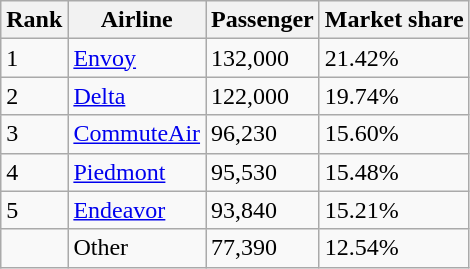<table class="wikitable">
<tr>
<th>Rank</th>
<th>Airline</th>
<th>Passenger</th>
<th>Market share</th>
</tr>
<tr>
<td>1</td>
<td><a href='#'>Envoy</a></td>
<td>132,000</td>
<td>21.42%</td>
</tr>
<tr>
<td>2</td>
<td><a href='#'>Delta</a></td>
<td>122,000</td>
<td>19.74%</td>
</tr>
<tr>
<td>3</td>
<td><a href='#'>CommuteAir</a></td>
<td>96,230</td>
<td>15.60%</td>
</tr>
<tr>
<td>4</td>
<td><a href='#'>Piedmont</a></td>
<td>95,530</td>
<td>15.48%</td>
</tr>
<tr>
<td>5</td>
<td><a href='#'>Endeavor</a></td>
<td>93,840</td>
<td>15.21%</td>
</tr>
<tr>
<td></td>
<td>Other</td>
<td>77,390</td>
<td>12.54%</td>
</tr>
</table>
